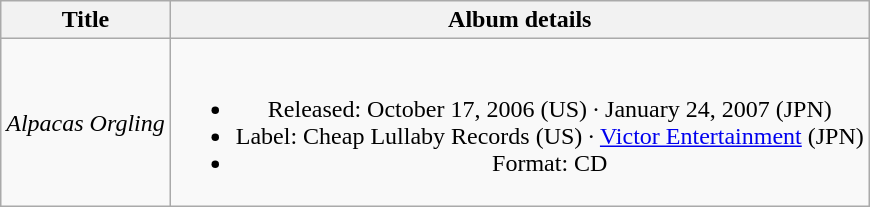<table class="wikitable plainrowheaders" style="text-align:center;" border="1">
<tr>
<th>Title</th>
<th>Album details</th>
</tr>
<tr>
<td><em>Alpacas Orgling</em></td>
<td><br><ul><li>Released: October 17, 2006 (US) · January 24, 2007 (JPN)</li><li>Label: Cheap Lullaby Records (US) · <a href='#'>Victor Entertainment</a> (JPN)</li><li>Format: CD</li></ul></td>
</tr>
</table>
